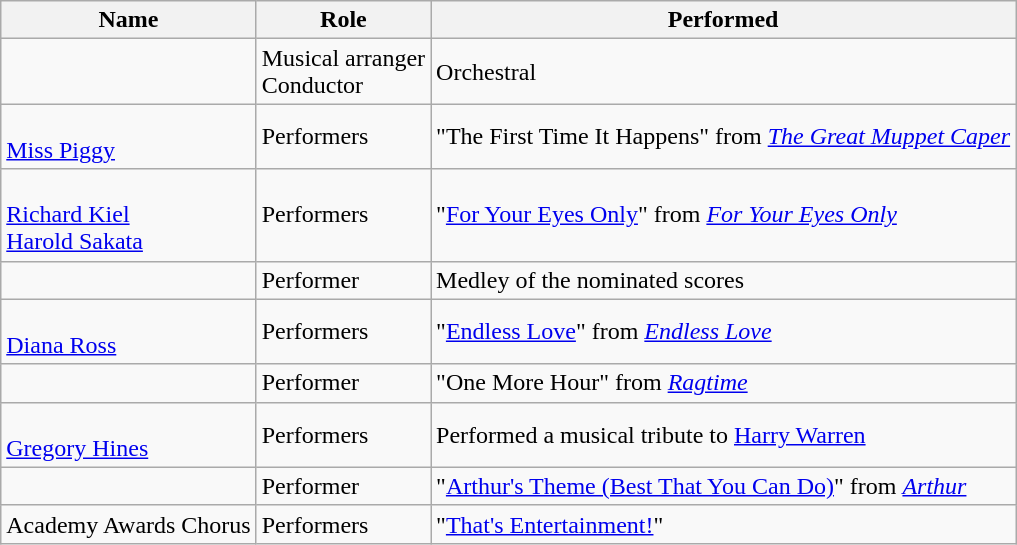<table class="wikitable sortable">
<tr>
<th>Name</th>
<th>Role</th>
<th>Performed</th>
</tr>
<tr>
<td></td>
<td>Musical arranger<br>Conductor</td>
<td>Orchestral</td>
</tr>
<tr>
<td><br><a href='#'>Miss Piggy</a></td>
<td>Performers</td>
<td>"The First Time It Happens" from <em><a href='#'>The Great Muppet Caper</a></em></td>
</tr>
<tr>
<td><br><a href='#'>Richard Kiel</a><br><a href='#'>Harold Sakata</a></td>
<td>Performers</td>
<td>"<a href='#'>For Your Eyes Only</a>" from <em><a href='#'>For Your Eyes Only</a></em></td>
</tr>
<tr>
<td></td>
<td>Performer</td>
<td>Medley of the nominated scores</td>
</tr>
<tr>
<td><br><a href='#'>Diana Ross</a></td>
<td>Performers</td>
<td>"<a href='#'>Endless Love</a>" from <em><a href='#'>Endless Love</a></em></td>
</tr>
<tr>
<td></td>
<td>Performer</td>
<td>"One More Hour" from <em><a href='#'>Ragtime</a></em></td>
</tr>
<tr>
<td><br><a href='#'>Gregory Hines</a></td>
<td>Performers</td>
<td>Performed a musical tribute to <a href='#'>Harry Warren</a></td>
</tr>
<tr>
<td></td>
<td>Performer</td>
<td>"<a href='#'>Arthur's Theme (Best That You Can Do)</a>" from <em><a href='#'>Arthur</a></em></td>
</tr>
<tr>
<td>Academy Awards Chorus</td>
<td>Performers</td>
<td>"<a href='#'>That's Entertainment!</a>"</td>
</tr>
</table>
